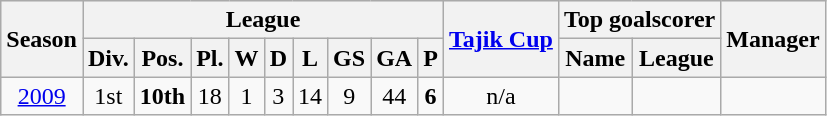<table class="wikitable">
<tr style="background:#efefef;">
<th rowspan="2">Season</th>
<th colspan="9">League</th>
<th rowspan="2"><a href='#'>Tajik Cup</a></th>
<th colspan="2">Top goalscorer</th>
<th rowspan="2">Manager</th>
</tr>
<tr>
<th>Div.</th>
<th>Pos.</th>
<th>Pl.</th>
<th>W</th>
<th>D</th>
<th>L</th>
<th>GS</th>
<th>GA</th>
<th>P</th>
<th>Name</th>
<th>League</th>
</tr>
<tr>
<td align=center><a href='#'>2009</a></td>
<td align=center>1st</td>
<td align=center><strong>10th</strong></td>
<td align=center>18</td>
<td align=center>1</td>
<td align=center>3</td>
<td align=center>14</td>
<td align=center>9</td>
<td align=center>44</td>
<td align=center><strong>6</strong></td>
<td align=center>n/a</td>
<td align=center></td>
<td align=center></td>
<td align=center></td>
</tr>
</table>
